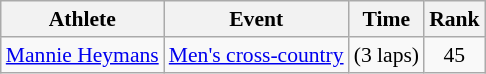<table class=wikitable style="font-size:90%">
<tr>
<th>Athlete</th>
<th>Event</th>
<th>Time</th>
<th>Rank</th>
</tr>
<tr align=center>
<td align=left><a href='#'>Mannie Heymans</a></td>
<td align=left><a href='#'>Men's cross-country</a></td>
<td> (3 laps)</td>
<td>45</td>
</tr>
</table>
